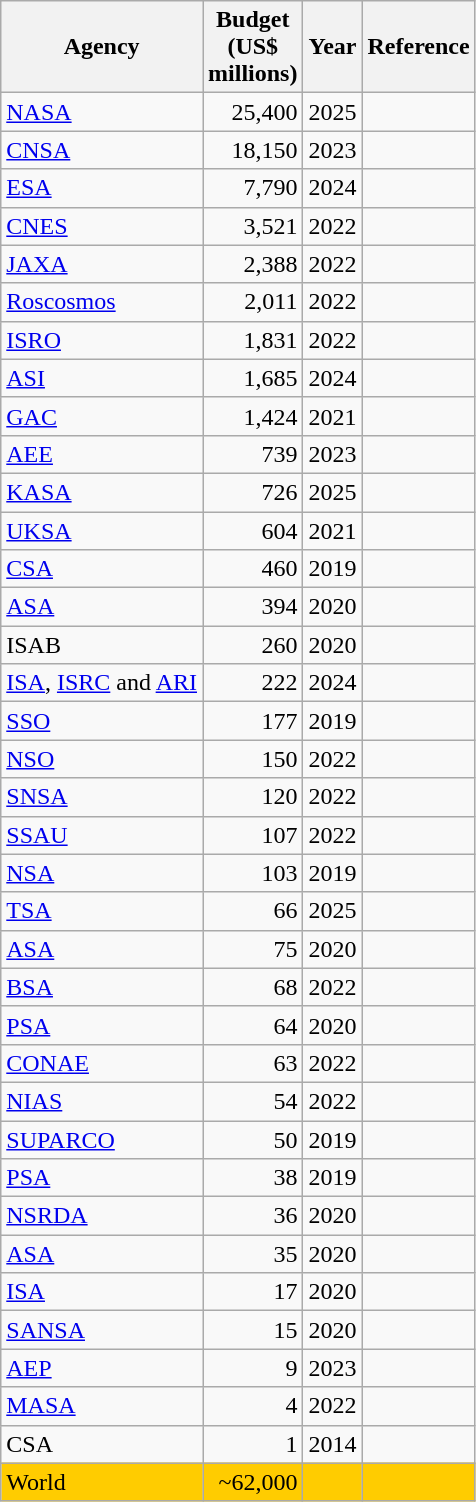<table class="wikitable sortable">
<tr>
<th scope="col">Agency</th>
<th scope="col">Budget <br> (US$<br>millions)</th>
<th scope="col">Year</th>
<th class=unsortable>Reference</th>
</tr>
<tr>
<td scope="row"> <a href='#'>NASA</a></td>
<td style="text-align:right;">25,400</td>
<td>2025</td>
<td></td>
</tr>
<tr>
<td scope="row"> <a href='#'>CNSA</a></td>
<td style="text-align:right;">18,150</td>
<td>2023</td>
<td></td>
</tr>
<tr>
<td scope="row"> <a href='#'>ESA</a></td>
<td style="text-align:right;">7,790</td>
<td>2024</td>
<td></td>
</tr>
<tr>
<td scope="row"> <a href='#'>CNES</a></td>
<td style="text-align:right;">3,521</td>
<td>2022</td>
<td></td>
</tr>
<tr>
<td scope="row"> <a href='#'>JAXA</a></td>
<td style="text-align:right;">2,388</td>
<td>2022</td>
<td></td>
</tr>
<tr>
<td scope="row"> <a href='#'>Roscosmos</a></td>
<td style="text-align:right;">2,011</td>
<td>2022</td>
<td></td>
</tr>
<tr>
<td scope="row"> <a href='#'>ISRO</a></td>
<td style="text-align:right;">1,831</td>
<td>2022</td>
<td></td>
</tr>
<tr>
<td scope="row"> <a href='#'>ASI</a></td>
<td style="text-align:right;">1,685</td>
<td>2024</td>
<td></td>
</tr>
<tr>
<td scope="row"> <a href='#'>GAC</a></td>
<td style="text-align:right;">1,424</td>
<td>2021</td>
<td></td>
</tr>
<tr>
<td scope="row"> <a href='#'>AEE</a></td>
<td style="text-align:right;">739</td>
<td>2023</td>
<td></td>
</tr>
<tr>
<td scope="row"> <a href='#'>KASA</a></td>
<td style="text-align:right;">726</td>
<td>2025</td>
<td></td>
</tr>
<tr>
<td scope="row"> <a href='#'>UKSA</a></td>
<td style="text-align:right;">604</td>
<td>2021</td>
<td></td>
</tr>
<tr>
<td scope="row"> <a href='#'>CSA</a></td>
<td style="text-align:right;">460</td>
<td>2019</td>
<td></td>
</tr>
<tr>
<td scope="row"> <a href='#'>ASA</a></td>
<td style="text-align:right;">394</td>
<td>2020</td>
<td></td>
</tr>
<tr>
<td scope="row"> ISAB</td>
<td style="text-align:right;">260</td>
<td>2020</td>
<td></td>
</tr>
<tr>
<td scope="row"> <a href='#'>ISA</a>, <a href='#'>ISRC</a> and <a href='#'>ARI</a></td>
<td style="text-align:right;">222</td>
<td>2024</td>
<td></td>
</tr>
<tr>
<td scope="row"> <a href='#'>SSO</a></td>
<td style="text-align:right;">177</td>
<td>2019</td>
<td></td>
</tr>
<tr>
<td scope="row"> <a href='#'>NSO</a></td>
<td style="text-align:right;">150</td>
<td>2022</td>
<td></td>
</tr>
<tr>
<td scope="row"> <a href='#'>SNSA</a></td>
<td style="text-align:right;">120</td>
<td>2022</td>
<td></td>
</tr>
<tr>
<td scope="row"> <a href='#'>SSAU</a></td>
<td style="text-align:right;">107</td>
<td>2022</td>
<td></td>
</tr>
<tr>
<td scope="row"> <a href='#'>NSA</a></td>
<td style="text-align:right;">103</td>
<td>2019</td>
<td></td>
</tr>
<tr>
<td scope="row"> <a href='#'>TSA</a></td>
<td style="text-align:right;">66</td>
<td>2025</td>
<td></td>
</tr>
<tr>
<td scope="row"> <a href='#'>ASA</a></td>
<td style="text-align:right;">75</td>
<td>2020</td>
<td></td>
</tr>
<tr>
<td scope="row"> <a href='#'>BSA</a></td>
<td style="text-align:right;">68</td>
<td>2022</td>
<td></td>
</tr>
<tr>
<td scope="row"> <a href='#'>PSA</a></td>
<td style="text-align:right;">64</td>
<td>2020</td>
<td></td>
</tr>
<tr>
<td scope="row"> <a href='#'>CONAE</a></td>
<td style="text-align:right;">63</td>
<td>2022</td>
<td></td>
</tr>
<tr>
<td scope="row"> <a href='#'>NIAS</a></td>
<td style="text-align:right;">54</td>
<td>2022</td>
<td></td>
</tr>
<tr>
<td scope="row"> <a href='#'>SUPARCO</a></td>
<td style="text-align:right;">50</td>
<td>2019</td>
<td></td>
</tr>
<tr>
<td scope="row"> <a href='#'>PSA</a></td>
<td style="text-align:right;">38</td>
<td>2019</td>
<td></td>
</tr>
<tr>
<td scope="row"> <a href='#'>NSRDA</a></td>
<td style="text-align:right;">36</td>
<td>2020</td>
<td></td>
</tr>
<tr>
<td scope="row"> <a href='#'>ASA</a></td>
<td style="text-align:right;">35</td>
<td>2020</td>
<td></td>
</tr>
<tr>
<td scope="row"> <a href='#'>ISA</a></td>
<td style="text-align:right;">17</td>
<td>2020</td>
<td></td>
</tr>
<tr>
<td scope="row"> <a href='#'>SANSA</a></td>
<td style="text-align:right;">15</td>
<td>2020</td>
<td></td>
</tr>
<tr>
<td scope="row"> <a href='#'>AEP</a></td>
<td style="text-align:right;">9</td>
<td>2023</td>
<td></td>
</tr>
<tr>
<td scope="row"> <a href='#'>MASA</a></td>
<td style="text-align:right;">4</td>
<td>2022</td>
<td></td>
</tr>
<tr>
<td scope="row"> CSA</td>
<td style="text-align:right;">1</td>
<td>2014</td>
<td></td>
</tr>
<tr style="background:#fc0;">
<td scope="row"> World</td>
<td style="text-align:right;">~62,000</td>
<td></td>
<td></td>
</tr>
</table>
